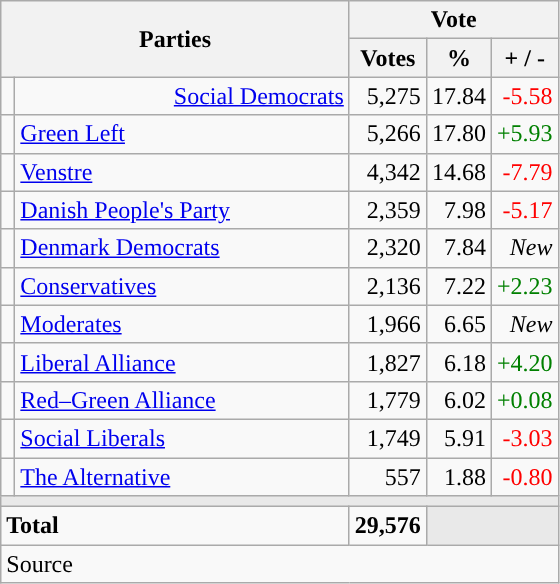<table class="wikitable" style="text-align:right;">
<tr>
<th style="text-align:centre;" rowspan="2" colspan="2" width="225">Parties</th>
<th colspan="3">Vote</th>
</tr>
<tr>
<th width="15">Votes</th>
<th width="15">%</th>
<th width="15">+ / -</th>
</tr>
<tr>
<td width=2 bgcolor=></td>
<td><a href='#'>Social Democrats</a></td>
<td>5,275</td>
<td>17.84</td>
<td style=color:red;>-5.58</td>
</tr>
<tr>
<td width=2 bgcolor=></td>
<td align=left><a href='#'>Green Left</a></td>
<td>5,266</td>
<td>17.80</td>
<td style=color:green;>+5.93</td>
</tr>
<tr>
<td width=2 bgcolor=></td>
<td align=left><a href='#'>Venstre</a></td>
<td>4,342</td>
<td>14.68</td>
<td style=color:red;>-7.79</td>
</tr>
<tr>
<td width=2 bgcolor=></td>
<td align=left><a href='#'>Danish People's Party</a></td>
<td>2,359</td>
<td>7.98</td>
<td style=color:red;>-5.17</td>
</tr>
<tr>
<td width=2 bgcolor=></td>
<td align=left><a href='#'>Denmark Democrats</a></td>
<td>2,320</td>
<td>7.84</td>
<td><em>New</em></td>
</tr>
<tr>
<td width=2 bgcolor=></td>
<td align=left><a href='#'>Conservatives</a></td>
<td>2,136</td>
<td>7.22</td>
<td style=color:green;>+2.23</td>
</tr>
<tr>
<td width=2 bgcolor=></td>
<td align=left><a href='#'>Moderates</a></td>
<td>1,966</td>
<td>6.65</td>
<td><em>New</em></td>
</tr>
<tr>
<td width=2 bgcolor=></td>
<td align=left><a href='#'>Liberal Alliance</a></td>
<td>1,827</td>
<td>6.18</td>
<td style=color:green;>+4.20</td>
</tr>
<tr>
<td width=2 bgcolor=></td>
<td align=left><a href='#'>Red–Green Alliance</a></td>
<td>1,779</td>
<td>6.02</td>
<td style=color:green;>+0.08</td>
</tr>
<tr>
<td width=2 bgcolor=></td>
<td align=left><a href='#'>Social Liberals</a></td>
<td>1,749</td>
<td>5.91</td>
<td style=color:red;>-3.03</td>
</tr>
<tr>
<td width=2 bgcolor=></td>
<td align=left><a href='#'>The Alternative</a></td>
<td>557</td>
<td>1.88</td>
<td style=color:red;>-0.80</td>
</tr>
<tr>
<td colspan="7" bgcolor="#E9E9E9"></td>
</tr>
<tr>
<td align="left" colspan="2"><strong>Total</strong></td>
<td><strong>29,576</strong></td>
<td bgcolor=#E9E9E9 colspan=2></td>
</tr>
<tr>
<td align="left" colspan="6">Source</td>
</tr>
</table>
